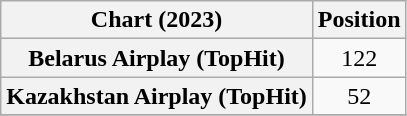<table class="wikitable sortable plainrowheaders" style="text-align:center;">
<tr>
<th scope="col">Chart (2023)</th>
<th scope="col">Position</th>
</tr>
<tr>
<th scope="row">Belarus Airplay (TopHit)</th>
<td>122</td>
</tr>
<tr>
<th scope="row">Kazakhstan Airplay (TopHit)</th>
<td>52</td>
</tr>
<tr>
</tr>
</table>
